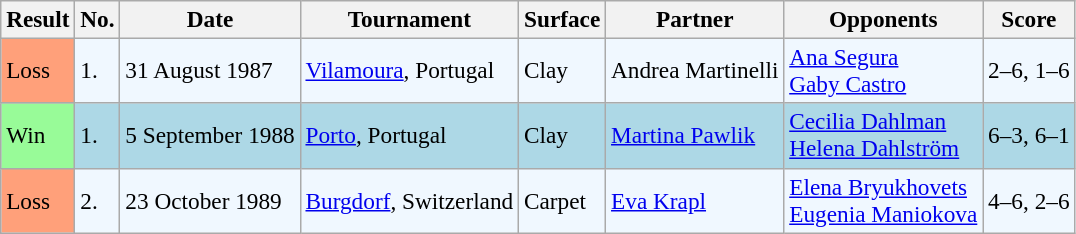<table class="sortable wikitable" style=font-size:97%>
<tr>
<th>Result</th>
<th>No.</th>
<th>Date</th>
<th>Tournament</th>
<th>Surface</th>
<th>Partner</th>
<th>Opponents</th>
<th>Score</th>
</tr>
<tr bgcolor="#f0f8ff">
<td style="background:#ffa07a;">Loss</td>
<td>1.</td>
<td>31 August 1987</td>
<td><a href='#'>Vilamoura</a>, Portugal</td>
<td>Clay</td>
<td> Andrea Martinelli</td>
<td> <a href='#'>Ana Segura</a> <br>  <a href='#'>Gaby Castro</a></td>
<td>2–6, 1–6</td>
</tr>
<tr bgcolor=lightblue>
<td style="background:#98fb98;">Win</td>
<td>1.</td>
<td>5 September 1988</td>
<td><a href='#'>Porto</a>, Portugal</td>
<td>Clay</td>
<td> <a href='#'>Martina Pawlik</a></td>
<td> <a href='#'>Cecilia Dahlman</a><br> <a href='#'>Helena Dahlström</a></td>
<td>6–3, 6–1</td>
</tr>
<tr style="background:#f0f8ff;">
<td style="background:#ffa07a;">Loss</td>
<td>2.</td>
<td>23 October 1989</td>
<td><a href='#'>Burgdorf</a>, Switzerland</td>
<td>Carpet</td>
<td> <a href='#'>Eva Krapl</a></td>
<td> <a href='#'>Elena Bryukhovets</a> <br>  <a href='#'>Eugenia Maniokova</a></td>
<td>4–6, 2–6</td>
</tr>
</table>
